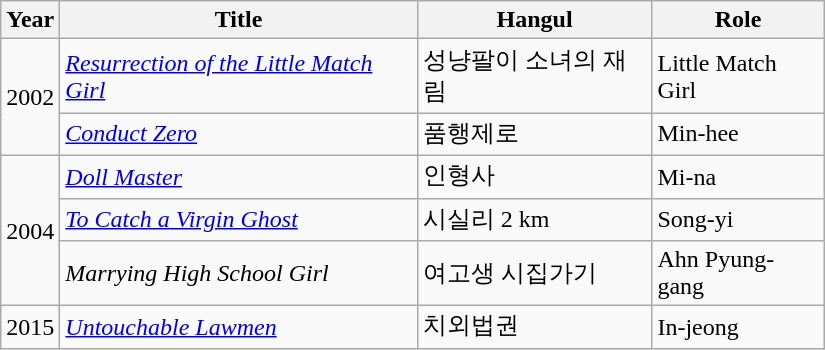<table class="wikitable" style="width:550px">
<tr>
<th width=10>Year</th>
<th>Title</th>
<th>Hangul</th>
<th>Role</th>
</tr>
<tr>
<td rowspan=2>2002</td>
<td><em><a href='#'>Resurrection of the Little Match Girl</a></em></td>
<td>성냥팔이 소녀의 재림</td>
<td>Little Match Girl</td>
</tr>
<tr>
<td><em><a href='#'>Conduct Zero</a></em></td>
<td>품행제로</td>
<td>Min-hee</td>
</tr>
<tr>
<td rowspan=3>2004</td>
<td><em><a href='#'>Doll Master</a></em></td>
<td>인형사</td>
<td>Mi-na</td>
</tr>
<tr>
<td><em><a href='#'>To Catch a Virgin Ghost</a></em></td>
<td>시실리 2 km</td>
<td>Song-yi</td>
</tr>
<tr>
<td><em>Marrying High School Girl</em></td>
<td>여고생 시집가기</td>
<td>Ahn Pyung-gang</td>
</tr>
<tr>
<td>2015</td>
<td><em><a href='#'>Untouchable Lawmen</a></em></td>
<td>치외법권</td>
<td>In-jeong</td>
</tr>
</table>
